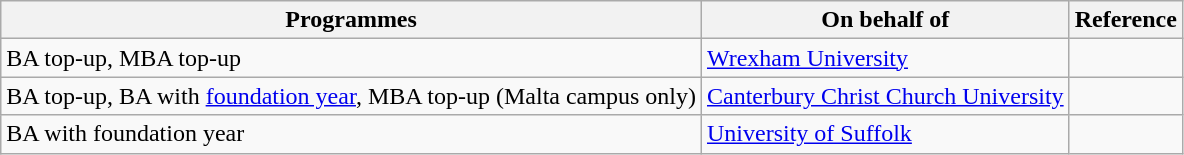<table class="wikitable">
<tr>
<th>Programmes</th>
<th>On behalf of</th>
<th>Reference</th>
</tr>
<tr>
<td>BA top-up, MBA top-up</td>
<td><a href='#'>Wrexham University</a></td>
<td></td>
</tr>
<tr>
<td>BA top-up, BA with <a href='#'>foundation year</a>, MBA top-up (Malta campus only)</td>
<td><a href='#'>Canterbury Christ Church University</a></td>
<td></td>
</tr>
<tr>
<td>BA with foundation year</td>
<td><a href='#'>University of Suffolk</a></td>
<td></td>
</tr>
</table>
